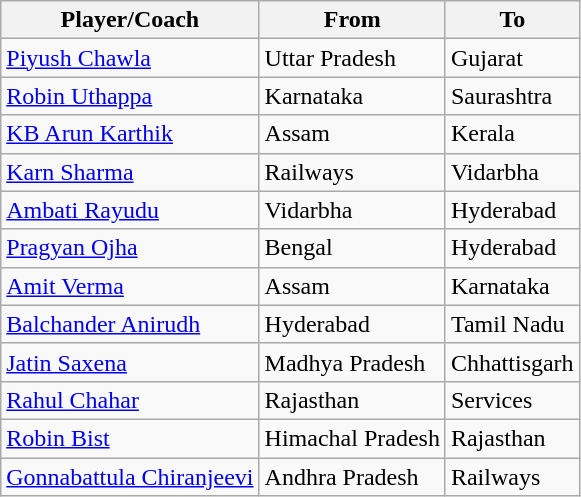<table class="wikitable">
<tr>
<th>Player/Coach</th>
<th>From</th>
<th>To</th>
</tr>
<tr>
<td><a href='#'>Piyush Chawla</a></td>
<td>Uttar Pradesh</td>
<td>Gujarat</td>
</tr>
<tr>
<td><a href='#'>Robin Uthappa</a></td>
<td>Karnataka</td>
<td>Saurashtra</td>
</tr>
<tr>
<td><a href='#'>KB Arun Karthik</a></td>
<td>Assam</td>
<td>Kerala</td>
</tr>
<tr>
<td><a href='#'>Karn Sharma</a></td>
<td>Railways</td>
<td>Vidarbha</td>
</tr>
<tr>
<td><a href='#'>Ambati Rayudu</a></td>
<td>Vidarbha</td>
<td>Hyderabad</td>
</tr>
<tr>
<td><a href='#'>Pragyan Ojha</a></td>
<td>Bengal</td>
<td>Hyderabad</td>
</tr>
<tr>
<td><a href='#'>Amit Verma</a></td>
<td>Assam</td>
<td>Karnataka</td>
</tr>
<tr>
<td><a href='#'>Balchander Anirudh</a></td>
<td>Hyderabad</td>
<td>Tamil Nadu</td>
</tr>
<tr>
<td><a href='#'>Jatin Saxena</a></td>
<td>Madhya Pradesh</td>
<td>Chhattisgarh</td>
</tr>
<tr>
<td><a href='#'>Rahul Chahar</a></td>
<td>Rajasthan</td>
<td>Services</td>
</tr>
<tr>
<td><a href='#'>Robin Bist</a></td>
<td>Himachal Pradesh</td>
<td>Rajasthan</td>
</tr>
<tr>
<td><a href='#'>Gonnabattula Chiranjeevi</a></td>
<td>Andhra Pradesh</td>
<td>Railways</td>
</tr>
</table>
